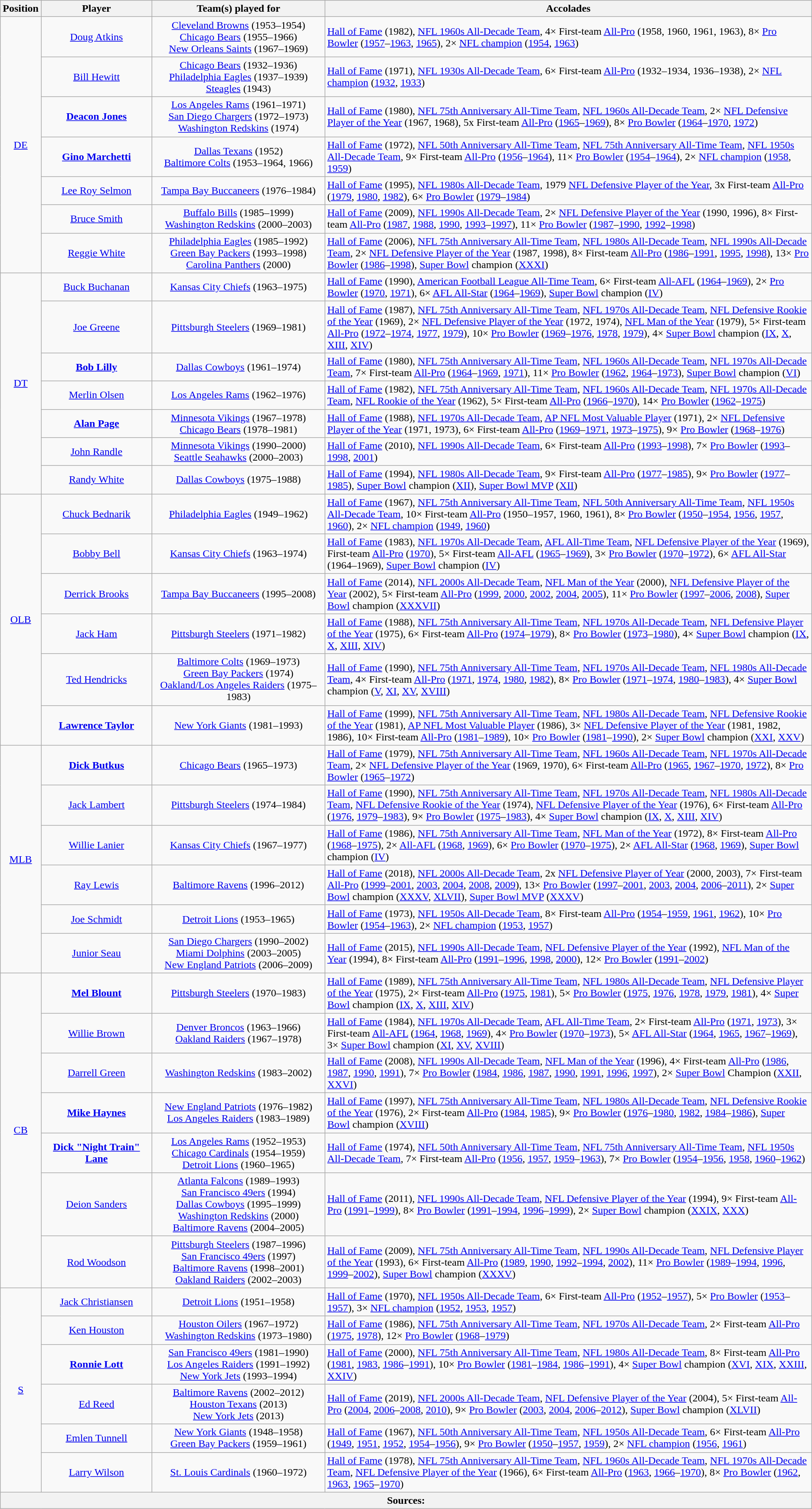<table class="wikitable" style="text-align:center">
<tr>
<th>Position</th>
<th>Player</th>
<th>Team(s) played for</th>
<th style="width: 60%;">Accolades</th>
</tr>
<tr>
<td rowspan=7><a href='#'>DE</a></td>
<td><a href='#'>Doug Atkins</a></td>
<td><a href='#'>Cleveland Browns</a> (1953–1954)<br><a href='#'>Chicago Bears</a> (1955–1966)<br><a href='#'>New Orleans Saints</a> (1967–1969)</td>
<td style="text-align:left;"><a href='#'>Hall of Fame</a> (1982), <a href='#'>NFL 1960s All-Decade Team</a>, 4× First-team <a href='#'>All-Pro</a> (1958, 1960, 1961, 1963), 8× <a href='#'>Pro Bowler</a> (<a href='#'>1957</a>–<a href='#'>1963</a>, <a href='#'>1965</a>), 2× <a href='#'>NFL champion</a> (<a href='#'>1954</a>, <a href='#'>1963</a>)</td>
</tr>
<tr>
<td><a href='#'>Bill Hewitt</a></td>
<td><a href='#'>Chicago Bears</a> (1932–1936)<br><a href='#'>Philadelphia Eagles</a> (1937–1939)<br><a href='#'>Steagles</a> (1943)</td>
<td style="text-align:left;"><a href='#'>Hall of Fame</a> (1971), <a href='#'>NFL 1930s All-Decade Team</a>, 6× First-team <a href='#'>All-Pro</a> (1932–1934, 1936–1938), 2× <a href='#'>NFL champion</a> (<a href='#'>1932</a>, <a href='#'>1933</a>)</td>
</tr>
<tr>
<td><strong><a href='#'>Deacon Jones</a></strong></td>
<td><a href='#'>Los Angeles Rams</a> (1961–1971)<br><a href='#'>San Diego Chargers</a> (1972–1973)<br><a href='#'>Washington Redskins</a> (1974)</td>
<td style="text-align:left;"><a href='#'>Hall of Fame</a> (1980), <a href='#'>NFL 75th Anniversary All-Time Team</a>, <a href='#'>NFL 1960s All-Decade Team</a>, 2× <a href='#'>NFL Defensive Player of the Year</a> (1967, 1968), 5x First-team <a href='#'>All-Pro</a> (<a href='#'>1965</a>–<a href='#'>1969</a>), 8× <a href='#'>Pro Bowler</a> (<a href='#'>1964</a>–<a href='#'>1970</a>, <a href='#'>1972</a>)</td>
</tr>
<tr>
<td><strong><a href='#'>Gino Marchetti</a></strong></td>
<td><a href='#'>Dallas Texans</a> (1952)<br><a href='#'>Baltimore Colts</a> (1953–1964, 1966)</td>
<td style="text-align:left;"><a href='#'>Hall of Fame</a> (1972), <a href='#'>NFL 50th Anniversary All-Time Team</a>, <a href='#'>NFL 75th Anniversary All-Time Team</a>, <a href='#'>NFL 1950s All-Decade Team</a>, 9× First-team <a href='#'>All-Pro</a> (<a href='#'>1956</a>–<a href='#'>1964</a>), 11× <a href='#'>Pro Bowler</a> (<a href='#'>1954</a>–<a href='#'>1964</a>), 2× <a href='#'>NFL champion</a> (<a href='#'>1958</a>, <a href='#'>1959</a>)</td>
</tr>
<tr>
<td><a href='#'>Lee Roy Selmon</a></td>
<td><a href='#'>Tampa Bay Buccaneers</a> (1976–1984)</td>
<td style="text-align:left;"><a href='#'>Hall of Fame</a> (1995), <a href='#'>NFL 1980s All-Decade Team</a>, 1979 <a href='#'>NFL Defensive Player of the Year</a>, 3x First-team <a href='#'>All-Pro</a> (<a href='#'>1979</a>, <a href='#'>1980</a>, <a href='#'>1982</a>), 6× <a href='#'>Pro Bowler</a> (<a href='#'>1979</a>–<a href='#'>1984</a>)</td>
</tr>
<tr>
<td><a href='#'>Bruce Smith</a></td>
<td><a href='#'>Buffalo Bills</a> (1985–1999)<br><a href='#'>Washington Redskins</a> (2000–2003)</td>
<td style="text-align:left;"><a href='#'>Hall of Fame</a> (2009), <a href='#'>NFL 1990s All-Decade Team</a>, 2× <a href='#'>NFL Defensive Player of the Year</a> (1990, 1996), 8× First-team <a href='#'>All-Pro</a> (<a href='#'>1987</a>, <a href='#'>1988</a>, <a href='#'>1990</a>, <a href='#'>1993</a>–<a href='#'>1997</a>), 11× <a href='#'>Pro Bowler</a> (<a href='#'>1987</a>–<a href='#'>1990</a>, <a href='#'>1992</a>–<a href='#'>1998</a>)</td>
</tr>
<tr>
<td><a href='#'>Reggie White</a></td>
<td><a href='#'>Philadelphia Eagles</a> (1985–1992)<br><a href='#'>Green Bay Packers</a> (1993–1998)<br><a href='#'>Carolina Panthers</a> (2000)</td>
<td style="text-align:left;"><a href='#'>Hall of Fame</a> (2006), <a href='#'>NFL 75th Anniversary All-Time Team</a>, <a href='#'>NFL 1980s All-Decade Team</a>, <a href='#'>NFL 1990s All-Decade Team</a>, 2× <a href='#'>NFL Defensive Player of the Year</a> (1987, 1998), 8× First-team <a href='#'>All-Pro</a> (<a href='#'>1986</a>–<a href='#'>1991</a>, <a href='#'>1995</a>, <a href='#'>1998</a>), 13× <a href='#'>Pro Bowler</a> (<a href='#'>1986</a>–<a href='#'>1998</a>), <a href='#'>Super Bowl</a> champion (<a href='#'>XXXI</a>)</td>
</tr>
<tr>
<td rowspan=7><a href='#'>DT</a></td>
<td><a href='#'>Buck Buchanan</a></td>
<td><a href='#'>Kansas City Chiefs</a> (1963–1975)</td>
<td style="text-align:left;"><a href='#'>Hall of Fame</a> (1990), <a href='#'>American Football League All-Time Team</a>, 6× First-team <a href='#'>All-AFL</a> (<a href='#'>1964</a>–<a href='#'>1969</a>), 2× <a href='#'>Pro Bowler</a> (<a href='#'>1970</a>, <a href='#'>1971</a>), 6× <a href='#'>AFL All-Star</a> (<a href='#'>1964</a>–<a href='#'>1969</a>), <a href='#'>Super Bowl</a> champion (<a href='#'>IV</a>)</td>
</tr>
<tr>
<td><a href='#'>Joe Greene</a></td>
<td><a href='#'>Pittsburgh Steelers</a> (1969–1981)</td>
<td style="text-align:left;"><a href='#'>Hall of Fame</a> (1987), <a href='#'>NFL 75th Anniversary All-Time Team</a>, <a href='#'>NFL 1970s All-Decade Team</a>, <a href='#'>NFL Defensive Rookie of the Year</a> (1969), 2× <a href='#'>NFL Defensive Player of the Year</a> (1972, 1974), <a href='#'>NFL Man of the Year</a> (1979), 5× First-team <a href='#'>All-Pro</a> (<a href='#'>1972</a>–<a href='#'>1974</a>, <a href='#'>1977</a>, <a href='#'>1979</a>), 10× <a href='#'>Pro Bowler</a> (<a href='#'>1969</a>–<a href='#'>1976</a>, <a href='#'>1978</a>, <a href='#'>1979</a>), 4× <a href='#'>Super Bowl</a> champion (<a href='#'>IX</a>, <a href='#'>X</a>, <a href='#'>XIII</a>, <a href='#'>XIV</a>)</td>
</tr>
<tr>
<td><strong><a href='#'>Bob Lilly</a></strong></td>
<td><a href='#'>Dallas Cowboys</a> (1961–1974)</td>
<td style="text-align:left;"><a href='#'>Hall of Fame</a> (1980), <a href='#'>NFL 75th Anniversary All-Time Team</a>, <a href='#'>NFL 1960s All-Decade Team</a>, <a href='#'>NFL 1970s All-Decade Team</a>, 7× First-team <a href='#'>All-Pro</a> (<a href='#'>1964</a>–<a href='#'>1969</a>, <a href='#'>1971</a>), 11× <a href='#'>Pro Bowler</a> (<a href='#'>1962</a>, <a href='#'>1964</a>–<a href='#'>1973</a>), <a href='#'>Super Bowl</a> champion (<a href='#'>VI</a>)</td>
</tr>
<tr>
<td><a href='#'>Merlin Olsen</a></td>
<td><a href='#'>Los Angeles Rams</a> (1962–1976)</td>
<td style="text-align:left;"><a href='#'>Hall of Fame</a> (1982), <a href='#'>NFL 75th Anniversary All-Time Team</a>, <a href='#'>NFL 1960s All-Decade Team</a>, <a href='#'>NFL 1970s All-Decade Team</a>, <a href='#'>NFL Rookie of the Year</a> (1962), 5× First-team <a href='#'>All-Pro</a> (<a href='#'>1966</a>–<a href='#'>1970</a>), 14× <a href='#'>Pro Bowler</a> (<a href='#'>1962</a>–<a href='#'>1975</a>)</td>
</tr>
<tr>
<td><strong><a href='#'>Alan Page</a></strong></td>
<td><a href='#'>Minnesota Vikings</a> (1967–1978)<br><a href='#'>Chicago Bears</a> (1978–1981)</td>
<td style="text-align:left;"><a href='#'>Hall of Fame</a> (1988), <a href='#'>NFL 1970s All-Decade Team</a>, <a href='#'>AP NFL Most Valuable Player</a> (1971), 2× <a href='#'>NFL Defensive Player of the Year</a> (1971, 1973), 6× First-team <a href='#'>All-Pro</a> (<a href='#'>1969</a>–<a href='#'>1971</a>, <a href='#'>1973</a>–<a href='#'>1975</a>), 9× <a href='#'>Pro Bowler</a> (<a href='#'>1968</a>–<a href='#'>1976</a>)</td>
</tr>
<tr>
<td><a href='#'>John Randle</a></td>
<td><a href='#'>Minnesota Vikings</a> (1990–2000)<br><a href='#'>Seattle Seahawks</a> (2000–2003)</td>
<td style="text-align:left;"><a href='#'>Hall of Fame</a> (2010), <a href='#'>NFL 1990s All-Decade Team</a>, 6× First-team <a href='#'>All-Pro</a> (<a href='#'>1993</a>–<a href='#'>1998</a>), 7× <a href='#'>Pro Bowler</a> (<a href='#'>1993</a>–<a href='#'>1998</a>, <a href='#'>2001</a>)</td>
</tr>
<tr>
<td><a href='#'>Randy White</a></td>
<td><a href='#'>Dallas Cowboys</a> (1975–1988)</td>
<td style="text-align:left;"><a href='#'>Hall of Fame</a> (1994), <a href='#'>NFL 1980s All-Decade Team</a>, 9× First-team <a href='#'>All-Pro</a> (<a href='#'>1977</a>–<a href='#'>1985</a>), 9× <a href='#'>Pro Bowler</a> (<a href='#'>1977</a>–<a href='#'>1985</a>), <a href='#'>Super Bowl</a> champion (<a href='#'>XII</a>), <a href='#'>Super Bowl MVP</a> (<a href='#'>XII</a>)</td>
</tr>
<tr>
<td rowspan="6"><a href='#'>OLB</a></td>
<td><a href='#'>Chuck Bednarik</a></td>
<td><a href='#'>Philadelphia Eagles</a> (1949–1962)</td>
<td style="text-align:left;"><a href='#'>Hall of Fame</a> (1967), <a href='#'>NFL 75th Anniversary All-Time Team</a>, <a href='#'>NFL 50th Anniversary All-Time Team</a>, <a href='#'>NFL 1950s All-Decade Team</a>, 10× First-team <a href='#'>All-Pro</a> (1950–1957, 1960, 1961), 8× <a href='#'>Pro Bowler</a> (<a href='#'>1950</a>–<a href='#'>1954</a>, <a href='#'>1956</a>, <a href='#'>1957</a>, <a href='#'>1960</a>), 2× <a href='#'>NFL champion</a> (<a href='#'>1949</a>, <a href='#'>1960</a>)</td>
</tr>
<tr>
<td><a href='#'>Bobby Bell</a></td>
<td><a href='#'>Kansas City Chiefs</a> (1963–1974)</td>
<td style="text-align:left;"><a href='#'>Hall of Fame</a> (1983), <a href='#'>NFL 1970s All-Decade Team</a>, <a href='#'>AFL All-Time Team</a>, <a href='#'>NFL Defensive Player of the Year</a> (1969), First-team <a href='#'>All-Pro</a> (<a href='#'>1970</a>), 5× First-team <a href='#'>All-AFL</a> (<a href='#'>1965</a>–<a href='#'>1969</a>), 3× <a href='#'>Pro Bowler</a> (<a href='#'>1970</a>–<a href='#'>1972</a>), 6× <a href='#'>AFL All-Star</a> (1964–1969), <a href='#'>Super Bowl</a> champion (<a href='#'>IV</a>)</td>
</tr>
<tr>
<td><a href='#'>Derrick Brooks</a></td>
<td><a href='#'>Tampa Bay Buccaneers</a> (1995–2008)</td>
<td style="text-align:left;"><a href='#'>Hall of Fame</a> (2014), <a href='#'>NFL 2000s All-Decade Team</a>, <a href='#'>NFL Man of the Year</a> (2000), <a href='#'>NFL Defensive Player of the Year</a> (2002), 5× First-team <a href='#'>All-Pro</a> (<a href='#'>1999</a>, <a href='#'>2000</a>, <a href='#'>2002</a>, <a href='#'>2004</a>, <a href='#'>2005</a>), 11× <a href='#'>Pro Bowler</a> (<a href='#'>1997</a>–<a href='#'>2006</a>, <a href='#'>2008</a>), <a href='#'>Super Bowl</a> champion (<a href='#'>XXXVII</a>)</td>
</tr>
<tr>
<td><a href='#'>Jack Ham</a></td>
<td><a href='#'>Pittsburgh Steelers</a> (1971–1982)</td>
<td style="text-align:left;"><a href='#'>Hall of Fame</a> (1988), <a href='#'>NFL 75th Anniversary All-Time Team</a>, <a href='#'>NFL 1970s All-Decade Team</a>, <a href='#'>NFL Defensive Player of the Year</a> (1975), 6× First-team <a href='#'>All-Pro</a> (<a href='#'>1974</a>–<a href='#'>1979</a>), 8× <a href='#'>Pro Bowler</a> (<a href='#'>1973</a>–<a href='#'>1980</a>), 4× <a href='#'>Super Bowl</a> champion (<a href='#'>IX</a>, <a href='#'>X</a>, <a href='#'>XIII</a>, <a href='#'>XIV</a>)</td>
</tr>
<tr>
<td><a href='#'>Ted Hendricks</a></td>
<td><a href='#'>Baltimore Colts</a> (1969–1973)<br><a href='#'>Green Bay Packers</a> (1974)<br><a href='#'>Oakland/Los Angeles Raiders</a> (1975–1983)</td>
<td style="text-align:left;"><a href='#'>Hall of Fame</a> (1990), <a href='#'>NFL 75th Anniversary All-Time Team</a>, <a href='#'>NFL 1970s All-Decade Team</a>, <a href='#'>NFL 1980s All-Decade Team</a>, 4× First-team <a href='#'>All-Pro</a> (<a href='#'>1971</a>, <a href='#'>1974</a>, <a href='#'>1980</a>, <a href='#'>1982</a>), 8× <a href='#'>Pro Bowler</a> (<a href='#'>1971</a>–<a href='#'>1974</a>, <a href='#'>1980</a>–<a href='#'>1983</a>), 4× <a href='#'>Super Bowl</a> champion (<a href='#'>V</a>, <a href='#'>XI</a>, <a href='#'>XV</a>, <a href='#'>XVIII</a>)</td>
</tr>
<tr>
<td><strong><a href='#'>Lawrence Taylor</a></strong></td>
<td><a href='#'>New York Giants</a> (1981–1993)</td>
<td style="text-align:left;"><a href='#'>Hall of Fame</a> (1999), <a href='#'>NFL 75th Anniversary All-Time Team</a>, <a href='#'>NFL 1980s All-Decade Team</a>, <a href='#'>NFL Defensive Rookie of the Year</a> (1981), <a href='#'>AP NFL Most Valuable Player</a> (1986), 3× <a href='#'>NFL Defensive Player of the Year</a> (1981, 1982, 1986), 10× First-team <a href='#'>All-Pro</a> (<a href='#'>1981</a>–<a href='#'>1989</a>), 10× <a href='#'>Pro Bowler</a> (<a href='#'>1981</a>–<a href='#'>1990</a>), 2× <a href='#'>Super Bowl</a> champion (<a href='#'>XXI</a>, <a href='#'>XXV</a>)</td>
</tr>
<tr>
<td rowspan="6"><a href='#'>MLB</a></td>
<td><strong><a href='#'>Dick Butkus</a></strong></td>
<td><a href='#'>Chicago Bears</a> (1965–1973)</td>
<td style="text-align:left;"><a href='#'>Hall of Fame</a> (1979), <a href='#'>NFL 75th Anniversary All-Time Team</a>, <a href='#'>NFL 1960s All-Decade Team</a>, <a href='#'>NFL 1970s All-Decade Team</a>, 2× <a href='#'>NFL Defensive Player of the Year</a> (1969, 1970), 6× First-team <a href='#'>All-Pro</a> (<a href='#'>1965</a>, <a href='#'>1967</a>–<a href='#'>1970</a>, <a href='#'>1972</a>), 8× <a href='#'>Pro Bowler</a> (<a href='#'>1965</a>–<a href='#'>1972</a>)</td>
</tr>
<tr>
<td><a href='#'>Jack Lambert</a></td>
<td><a href='#'>Pittsburgh Steelers</a> (1974–1984)</td>
<td style="text-align:left;"><a href='#'>Hall of Fame</a> (1990), <a href='#'>NFL 75th Anniversary All-Time Team</a>, <a href='#'>NFL 1970s All-Decade Team</a>, <a href='#'>NFL 1980s All-Decade Team</a>, <a href='#'>NFL Defensive Rookie of the Year</a> (1974), <a href='#'>NFL Defensive Player of the Year</a> (1976), 6× First-team <a href='#'>All-Pro</a> (<a href='#'>1976</a>, <a href='#'>1979</a>–<a href='#'>1983</a>), 9× <a href='#'>Pro Bowler</a> (<a href='#'>1975</a>–<a href='#'>1983</a>), 4× <a href='#'>Super Bowl</a> champion (<a href='#'>IX</a>, <a href='#'>X</a>, <a href='#'>XIII</a>, <a href='#'>XIV</a>)</td>
</tr>
<tr>
<td><a href='#'>Willie Lanier</a></td>
<td><a href='#'>Kansas City Chiefs</a> (1967–1977)</td>
<td style="text-align:left;"><a href='#'>Hall of Fame</a> (1986), <a href='#'>NFL 75th Anniversary All-Time Team</a>, <a href='#'>NFL Man of the Year</a> (1972), 8× First-team <a href='#'>All-Pro</a> (<a href='#'>1968</a>–<a href='#'>1975</a>), 2× <a href='#'>All-AFL</a> (<a href='#'>1968</a>, <a href='#'>1969</a>), 6× <a href='#'>Pro Bowler</a> (<a href='#'>1970</a>–<a href='#'>1975</a>), 2× <a href='#'>AFL All-Star</a> (<a href='#'>1968</a>, <a href='#'>1969</a>), <a href='#'>Super Bowl</a> champion (<a href='#'>IV</a>)</td>
</tr>
<tr>
<td><a href='#'>Ray Lewis</a></td>
<td><a href='#'>Baltimore Ravens</a> (1996–2012)</td>
<td style="text-align:left;"><a href='#'>Hall of Fame</a> (2018), <a href='#'>NFL 2000s All-Decade Team</a>, 2x <a href='#'>NFL Defensive Player of Year</a> (2000, 2003), 7× First-team <a href='#'>All-Pro</a> (<a href='#'>1999</a>–<a href='#'>2001</a>, <a href='#'>2003</a>, <a href='#'>2004</a>, <a href='#'>2008</a>, <a href='#'>2009</a>), 13× <a href='#'>Pro Bowler</a> (<a href='#'>1997</a>–<a href='#'>2001</a>, <a href='#'>2003</a>, <a href='#'>2004</a>, <a href='#'>2006</a>–<a href='#'>2011</a>), 2× <a href='#'>Super Bowl</a> champion (<a href='#'>XXXV</a>, <a href='#'>XLVII</a>), <a href='#'>Super Bowl MVP</a> (<a href='#'>XXXV</a>)</td>
</tr>
<tr>
<td><a href='#'>Joe Schmidt</a></td>
<td><a href='#'>Detroit Lions</a> (1953–1965)</td>
<td style="text-align:left;"><a href='#'>Hall of Fame</a> (1973), <a href='#'>NFL 1950s All-Decade Team</a>, 8× First-team <a href='#'>All-Pro</a> (<a href='#'>1954</a>–<a href='#'>1959</a>, <a href='#'>1961</a>, <a href='#'>1962</a>), 10× <a href='#'>Pro Bowler</a> (<a href='#'>1954</a>–<a href='#'>1963</a>), 2× <a href='#'>NFL champion</a> (<a href='#'>1953</a>, <a href='#'>1957</a>)</td>
</tr>
<tr>
<td><a href='#'>Junior Seau</a></td>
<td><a href='#'>San Diego Chargers</a> (1990–2002)<br><a href='#'>Miami Dolphins</a> (2003–2005)<br><a href='#'>New England Patriots</a> (2006–2009)</td>
<td style="text-align:left;"><a href='#'>Hall of Fame</a> (2015), <a href='#'>NFL 1990s All-Decade Team</a>, <a href='#'>NFL Defensive Player of the Year</a> (1992), <a href='#'>NFL Man of the Year</a> (1994), 8× First-team <a href='#'>All-Pro</a> (<a href='#'>1991</a>–<a href='#'>1996</a>, <a href='#'>1998</a>, <a href='#'>2000</a>), 12× <a href='#'>Pro Bowler</a> (<a href='#'>1991</a>–<a href='#'>2002</a>)</td>
</tr>
<tr>
<td rowspan=7><a href='#'>CB</a></td>
<td><strong><a href='#'>Mel Blount</a></strong></td>
<td><a href='#'>Pittsburgh Steelers</a> (1970–1983)</td>
<td style="text-align:left;"><a href='#'>Hall of Fame</a> (1989), <a href='#'>NFL 75th Anniversary All-Time Team</a>, <a href='#'>NFL 1980s All-Decade Team</a>, <a href='#'>NFL Defensive Player of the Year</a> (1975), 2× First-team <a href='#'>All-Pro</a> (<a href='#'>1975</a>, <a href='#'>1981</a>), 5× <a href='#'>Pro Bowler</a> (<a href='#'>1975</a>, <a href='#'>1976</a>, <a href='#'>1978</a>, <a href='#'>1979</a>, <a href='#'>1981</a>), 4× <a href='#'>Super Bowl</a> champion (<a href='#'>IX</a>, <a href='#'>X</a>, <a href='#'>XIII</a>, <a href='#'>XIV</a>)</td>
</tr>
<tr>
<td><a href='#'>Willie Brown</a></td>
<td><a href='#'>Denver Broncos</a> (1963–1966)<br><a href='#'>Oakland Raiders</a> (1967–1978)</td>
<td style="text-align:left;"><a href='#'>Hall of Fame</a> (1984), <a href='#'>NFL 1970s All-Decade Team</a>, <a href='#'>AFL All-Time Team</a>, 2× First-team <a href='#'>All-Pro</a> (<a href='#'>1971</a>, <a href='#'>1973</a>), 3× First-team <a href='#'>All-AFL</a> (<a href='#'>1964</a>, <a href='#'>1968</a>, <a href='#'>1969</a>), 4× <a href='#'>Pro Bowler</a> (<a href='#'>1970</a>–<a href='#'>1973</a>), 5× <a href='#'>AFL All-Star</a> (<a href='#'>1964</a>, <a href='#'>1965</a>, <a href='#'>1967</a>–<a href='#'>1969</a>), 3× <a href='#'>Super Bowl</a> champion (<a href='#'>XI</a>, <a href='#'>XV</a>, <a href='#'>XVIII</a>)</td>
</tr>
<tr>
<td><a href='#'>Darrell Green</a></td>
<td><a href='#'>Washington Redskins</a> (1983–2002)</td>
<td style="text-align:left;"><a href='#'>Hall of Fame</a> (2008), <a href='#'>NFL 1990s All-Decade Team</a>, <a href='#'>NFL Man of the Year</a> (1996), 4× First-team <a href='#'>All-Pro</a> (<a href='#'>1986</a>, <a href='#'>1987</a>, <a href='#'>1990</a>, <a href='#'>1991</a>), 7× <a href='#'>Pro Bowler</a> (<a href='#'>1984</a>, <a href='#'>1986</a>, <a href='#'>1987</a>, <a href='#'>1990</a>, <a href='#'>1991</a>, <a href='#'>1996</a>, <a href='#'>1997</a>), 2× <a href='#'>Super Bowl</a> Champion (<a href='#'>XXII</a>, <a href='#'>XXVI</a>)</td>
</tr>
<tr>
<td><strong><a href='#'>Mike Haynes</a></strong></td>
<td><a href='#'>New England Patriots</a> (1976–1982)<br><a href='#'>Los Angeles Raiders</a> (1983–1989)</td>
<td style="text-align:left;"><a href='#'>Hall of Fame</a> (1997), <a href='#'>NFL 75th Anniversary All-Time Team</a>, <a href='#'>NFL 1980s All-Decade Team</a>, <a href='#'>NFL Defensive Rookie of the Year</a> (1976), 2× First-team <a href='#'>All-Pro</a> (<a href='#'>1984</a>, <a href='#'>1985</a>), 9× <a href='#'>Pro Bowler</a> (<a href='#'>1976</a>–<a href='#'>1980</a>, <a href='#'>1982</a>, <a href='#'>1984</a>–<a href='#'>1986</a>), <a href='#'>Super Bowl</a> champion (<a href='#'>XVIII</a>)</td>
</tr>
<tr>
<td><strong><a href='#'>Dick "Night Train" Lane</a></strong></td>
<td><a href='#'>Los Angeles Rams</a> (1952–1953)<br><a href='#'>Chicago Cardinals</a> (1954–1959)<br><a href='#'>Detroit Lions</a> (1960–1965)</td>
<td style="text-align:left;"><a href='#'>Hall of Fame</a> (1974), <a href='#'>NFL 50th Anniversary All-Time Team</a>, <a href='#'>NFL 75th Anniversary All-Time Team</a>, <a href='#'>NFL 1950s All-Decade Team</a>, 7× First-team <a href='#'>All-Pro</a> (<a href='#'>1956</a>, <a href='#'>1957</a>, <a href='#'>1959</a>–<a href='#'>1963</a>), 7× <a href='#'>Pro Bowler</a> (<a href='#'>1954</a>–<a href='#'>1956</a>, <a href='#'>1958</a>, <a href='#'>1960</a>–<a href='#'>1962</a>)</td>
</tr>
<tr>
<td><a href='#'>Deion Sanders</a></td>
<td><a href='#'>Atlanta Falcons</a> (1989–1993)<br><a href='#'>San Francisco 49ers</a> (1994)<br><a href='#'>Dallas Cowboys</a> (1995–1999)<br><a href='#'>Washington Redskins</a> (2000)<br><a href='#'>Baltimore Ravens</a> (2004–2005)</td>
<td style="text-align:left;"><a href='#'>Hall of Fame</a> (2011), <a href='#'>NFL 1990s All-Decade Team</a>, <a href='#'>NFL Defensive Player of the Year</a> (1994), 9× First-team <a href='#'>All-Pro</a> (<a href='#'>1991</a>–<a href='#'>1999</a>), 8× <a href='#'>Pro Bowler</a> (<a href='#'>1991</a>–<a href='#'>1994</a>, <a href='#'>1996</a>–<a href='#'>1999</a>), 2× <a href='#'>Super Bowl</a> champion (<a href='#'>XXIX</a>, <a href='#'>XXX</a>)</td>
</tr>
<tr>
<td><a href='#'>Rod Woodson</a></td>
<td><a href='#'>Pittsburgh Steelers</a> (1987–1996)<br><a href='#'>San Francisco 49ers</a> (1997)<br><a href='#'>Baltimore Ravens</a> (1998–2001)<br><a href='#'>Oakland Raiders</a> (2002–2003)</td>
<td style="text-align:left;"><a href='#'>Hall of Fame</a> (2009), <a href='#'>NFL 75th Anniversary All-Time Team</a>, <a href='#'>NFL 1990s All-Decade Team</a>, <a href='#'>NFL Defensive Player of the Year</a> (1993), 6× First-team <a href='#'>All-Pro</a> (<a href='#'>1989</a>, <a href='#'>1990</a>, <a href='#'>1992</a>–<a href='#'>1994</a>, <a href='#'>2002</a>), 11× <a href='#'>Pro Bowler</a> (<a href='#'>1989</a>–<a href='#'>1994</a>, <a href='#'>1996</a>, <a href='#'>1999</a>–<a href='#'>2002</a>), <a href='#'>Super Bowl</a> champion (<a href='#'>XXXV</a>)</td>
</tr>
<tr>
<td rowspan=6><a href='#'>S</a></td>
<td><a href='#'>Jack Christiansen</a></td>
<td><a href='#'>Detroit Lions</a> (1951–1958)</td>
<td style="text-align:left;"><a href='#'>Hall of Fame</a> (1970), <a href='#'>NFL 1950s All-Decade Team</a>, 6× First-team <a href='#'>All-Pro</a> (<a href='#'>1952</a>–<a href='#'>1957</a>), 5× <a href='#'>Pro Bowler</a> (<a href='#'>1953</a>–<a href='#'>1957</a>), 3× <a href='#'>NFL champion</a> (<a href='#'>1952</a>, <a href='#'>1953</a>, <a href='#'>1957</a>)</td>
</tr>
<tr>
<td><a href='#'>Ken Houston</a></td>
<td><a href='#'>Houston Oilers</a> (1967–1972)<br><a href='#'>Washington Redskins</a> (1973–1980)</td>
<td style="text-align:left;"><a href='#'>Hall of Fame</a> (1986), <a href='#'>NFL 75th Anniversary All-Time Team</a>, <a href='#'>NFL 1970s All-Decade Team</a>, 2× First-team <a href='#'>All-Pro</a> (<a href='#'>1975</a>, <a href='#'>1978</a>), 12× <a href='#'>Pro Bowler</a> (<a href='#'>1968</a>–<a href='#'>1979</a>)</td>
</tr>
<tr>
<td><strong><a href='#'>Ronnie Lott</a></strong></td>
<td><a href='#'>San Francisco 49ers</a> (1981–1990)<br><a href='#'>Los Angeles Raiders</a> (1991–1992)<br><a href='#'>New York Jets</a> (1993–1994)</td>
<td style="text-align:left;"><a href='#'>Hall of Fame</a> (2000), <a href='#'>NFL 75th Anniversary All-Time Team</a>, <a href='#'>NFL 1980s All-Decade Team</a>, 8× First-team <a href='#'>All-Pro</a> (<a href='#'>1981</a>, <a href='#'>1983</a>, <a href='#'>1986</a>–<a href='#'>1991</a>), 10× <a href='#'>Pro Bowler</a> (<a href='#'>1981</a>–<a href='#'>1984</a>, <a href='#'>1986</a>–<a href='#'>1991</a>), 4× <a href='#'>Super Bowl</a> champion (<a href='#'>XVI</a>, <a href='#'>XIX</a>, <a href='#'>XXIII</a>, <a href='#'>XXIV</a>)</td>
</tr>
<tr>
<td><a href='#'>Ed Reed</a></td>
<td><a href='#'>Baltimore Ravens</a> (2002–2012)<br><a href='#'>Houston Texans</a> (2013)<br><a href='#'>New York Jets</a> (2013)</td>
<td style="text-align:left;"><a href='#'>Hall of Fame</a> (2019), <a href='#'>NFL 2000s All-Decade Team</a>, <a href='#'>NFL Defensive Player of the Year</a> (2004), 5× First-team <a href='#'>All-Pro</a> (<a href='#'>2004</a>, <a href='#'>2006</a>–<a href='#'>2008</a>, <a href='#'>2010</a>), 9× <a href='#'>Pro Bowler</a> (<a href='#'>2003</a>, <a href='#'>2004</a>, <a href='#'>2006</a>–<a href='#'>2012</a>), <a href='#'>Super Bowl</a> champion (<a href='#'>XLVII</a>)</td>
</tr>
<tr>
<td><a href='#'>Emlen Tunnell</a></td>
<td><a href='#'>New York Giants</a> (1948–1958)<br><a href='#'>Green Bay Packers</a> (1959–1961)</td>
<td style="text-align:left;"><a href='#'>Hall of Fame</a> (1967), <a href='#'>NFL 50th Anniversary All-Time Team</a>, <a href='#'>NFL 1950s All-Decade Team</a>, 6× First-team <a href='#'>All-Pro</a> (<a href='#'>1949</a>, <a href='#'>1951</a>, <a href='#'>1952</a>, <a href='#'>1954</a>–<a href='#'>1956</a>), 9× <a href='#'>Pro Bowler</a> (<a href='#'>1950</a>–<a href='#'>1957</a>, <a href='#'>1959</a>), 2× <a href='#'>NFL champion</a> (<a href='#'>1956</a>, <a href='#'>1961</a>)</td>
</tr>
<tr>
<td><a href='#'>Larry Wilson</a></td>
<td><a href='#'>St. Louis Cardinals</a> (1960–1972)</td>
<td style="text-align:left;"><a href='#'>Hall of Fame</a> (1978), <a href='#'>NFL 75th Anniversary All-Time Team</a>, <a href='#'>NFL 1960s All-Decade Team</a>, <a href='#'>NFL 1970s All-Decade Team</a>, <a href='#'>NFL Defensive Player of the Year</a> (1966), 6× First-team <a href='#'>All-Pro</a> (<a href='#'>1963</a>, <a href='#'>1966</a>–<a href='#'>1970</a>), 8× <a href='#'>Pro Bowler</a> (<a href='#'>1962</a>, <a href='#'>1963</a>, <a href='#'>1965</a>–<a href='#'>1970</a>)</td>
</tr>
<tr class=sortbottom>
<th scope=row colspan=4><strong>Sources:</strong></th>
</tr>
</table>
